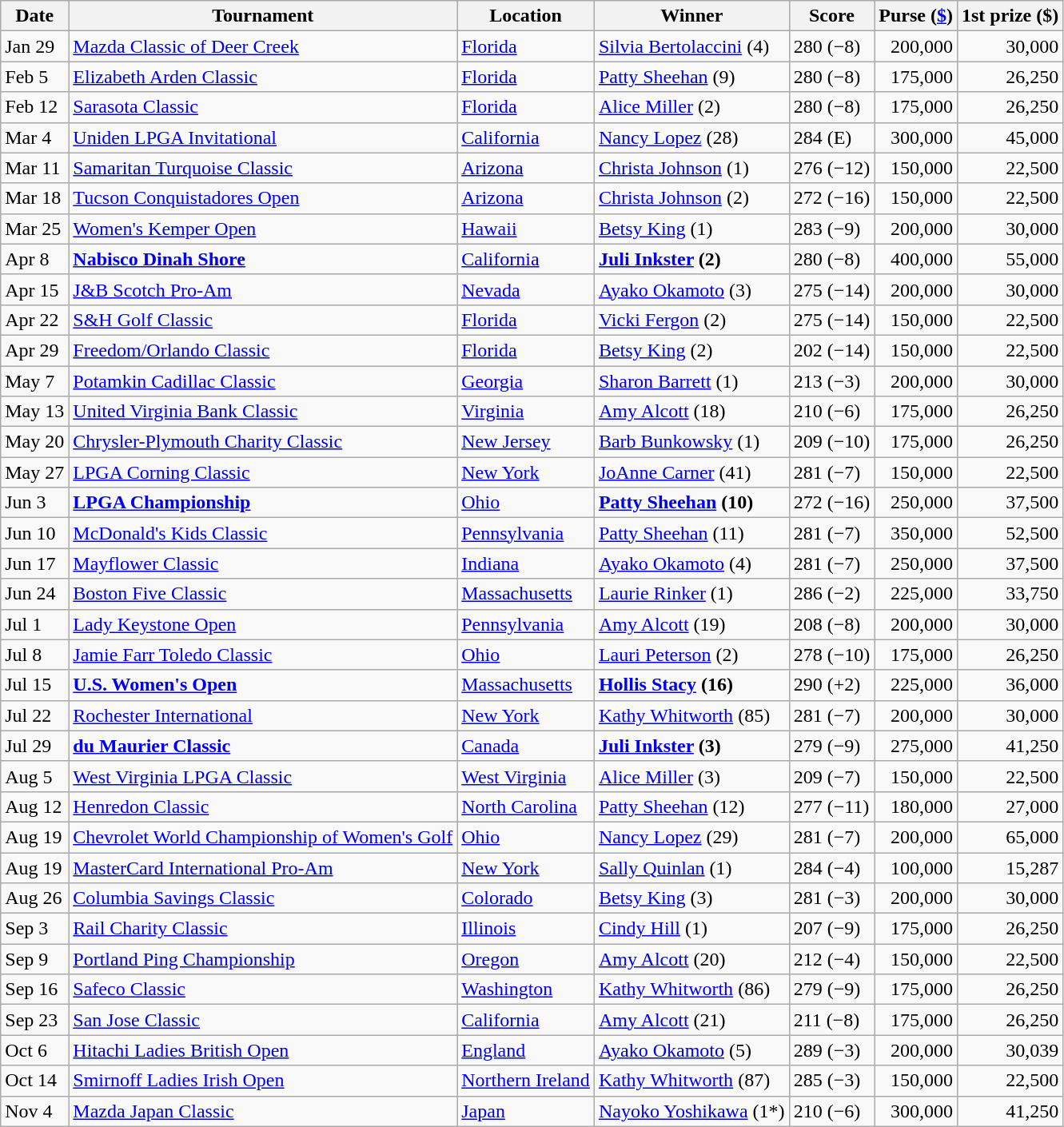<table class=wikitable>
<tr>
<th>Date</th>
<th>Tournament</th>
<th>Location</th>
<th>Winner</th>
<th>Score</th>
<th>Purse (<a href='#'>$</a>)</th>
<th>1st prize ($)</th>
</tr>
<tr>
<td>Jan 29</td>
<td><a href='#'>Mazda Classic of Deer Creek</a></td>
<td><a href='#'>Florida</a></td>
<td> <a href='#'>Silvia Bertolaccini</a> (4)</td>
<td>280 (−8)</td>
<td align=right>200,000</td>
<td align=right>30,000</td>
</tr>
<tr>
<td>Feb 5</td>
<td><a href='#'>Elizabeth Arden Classic</a></td>
<td><a href='#'>Florida</a></td>
<td> <a href='#'>Patty Sheehan</a> (9)</td>
<td>280 (−8)</td>
<td align=right>175,000</td>
<td align=right>26,250</td>
</tr>
<tr>
<td>Feb 12</td>
<td><a href='#'>Sarasota Classic</a></td>
<td><a href='#'>Florida</a></td>
<td> <a href='#'>Alice Miller</a> (2)</td>
<td>280 (−8)</td>
<td align=right>175,000</td>
<td align=right>26,250</td>
</tr>
<tr>
<td>Mar 4</td>
<td><a href='#'>Uniden LPGA Invitational</a></td>
<td><a href='#'>California</a></td>
<td> <a href='#'>Nancy Lopez</a> (28)</td>
<td>284 (E)</td>
<td align=right>300,000</td>
<td align=right>45,000</td>
</tr>
<tr>
<td>Mar 11</td>
<td><a href='#'>Samaritan Turquoise Classic</a></td>
<td><a href='#'>Arizona</a></td>
<td> <a href='#'>Christa Johnson</a> (1)</td>
<td>276 (−12)</td>
<td align=right>150,000</td>
<td align=right>22,500</td>
</tr>
<tr>
<td>Mar 18</td>
<td><a href='#'>Tucson Conquistadores Open</a></td>
<td><a href='#'>Arizona</a></td>
<td> <a href='#'>Christa Johnson</a> (2)</td>
<td>272 (−16)</td>
<td align=right>150,000</td>
<td align=right>22,500</td>
</tr>
<tr>
<td>Mar 25</td>
<td><a href='#'>Women's Kemper Open</a></td>
<td><a href='#'>Hawaii</a></td>
<td> <a href='#'>Betsy King</a> (1)</td>
<td>283 (−9)</td>
<td align=right>200,000</td>
<td align=right>30,000</td>
</tr>
<tr>
<td>Apr 8</td>
<td><strong><a href='#'>Nabisco Dinah Shore</a></strong></td>
<td><a href='#'>California</a></td>
<td> <strong><a href='#'>Juli Inkster</a> (2)</strong></td>
<td>280 (−8)</td>
<td align=right>400,000</td>
<td align=right>55,000</td>
</tr>
<tr>
<td>Apr 15</td>
<td><a href='#'>J&B Scotch Pro-Am</a></td>
<td><a href='#'>Nevada</a></td>
<td> <a href='#'>Ayako Okamoto</a> (3)</td>
<td>275 (−14)</td>
<td align=right>200,000</td>
<td align=right>30,000</td>
</tr>
<tr>
<td>Apr 22</td>
<td><a href='#'>S&H Golf Classic</a></td>
<td><a href='#'>Florida</a></td>
<td> <a href='#'>Vicki Fergon</a> (2)</td>
<td>275 (−14)</td>
<td align=right>150,000</td>
<td align=right>22,500</td>
</tr>
<tr>
<td>Apr 29</td>
<td><a href='#'>Freedom/Orlando Classic</a></td>
<td><a href='#'>Florida</a></td>
<td> <a href='#'>Betsy King</a> (2)</td>
<td>202 (−14)</td>
<td align=right>150,000</td>
<td align=right>22,500</td>
</tr>
<tr>
<td>May 7</td>
<td><a href='#'>Potamkin Cadillac Classic</a></td>
<td><a href='#'>Georgia</a></td>
<td> <a href='#'>Sharon Barrett</a> (1)</td>
<td>213 (−3)</td>
<td align=right>200,000</td>
<td align=right>30,000</td>
</tr>
<tr>
<td>May 13</td>
<td><a href='#'>United Virginia Bank Classic</a></td>
<td><a href='#'>Virginia</a></td>
<td> <a href='#'>Amy Alcott</a> (18)</td>
<td>210 (−6)</td>
<td align=right>175,000</td>
<td align=right>26,250</td>
</tr>
<tr>
<td>May 20</td>
<td><a href='#'>Chrysler-Plymouth Charity Classic</a></td>
<td><a href='#'>New Jersey</a></td>
<td> <a href='#'>Barb Bunkowsky</a> (1)</td>
<td>209 (−10)</td>
<td align=right>175,000</td>
<td align=right>26,250</td>
</tr>
<tr>
<td>May 27</td>
<td><a href='#'>LPGA Corning Classic</a></td>
<td><a href='#'>New York</a></td>
<td> <a href='#'>JoAnne Carner</a> (41)</td>
<td>281 (−7)</td>
<td align=right>150,000</td>
<td align=right>22,500</td>
</tr>
<tr>
<td>Jun 3</td>
<td><strong><a href='#'>LPGA Championship</a></strong></td>
<td><a href='#'>Ohio</a></td>
<td> <strong><a href='#'>Patty Sheehan</a> (10)</strong></td>
<td>272 (−16)</td>
<td align=right>250,000</td>
<td align=right>37,500</td>
</tr>
<tr>
<td>Jun 10</td>
<td><a href='#'>McDonald's Kids Classic</a></td>
<td><a href='#'>Pennsylvania</a></td>
<td> <a href='#'>Patty Sheehan</a> (11)</td>
<td>281 (−7)</td>
<td align=right>350,000</td>
<td align=right>52,500</td>
</tr>
<tr>
<td>Jun 17</td>
<td><a href='#'>Mayflower Classic</a></td>
<td><a href='#'>Indiana</a></td>
<td> <a href='#'>Ayako Okamoto</a> (4)</td>
<td>281 (−7)</td>
<td align=right>250,000</td>
<td align=right>37,500</td>
</tr>
<tr>
<td>Jun 24</td>
<td><a href='#'>Boston Five Classic</a></td>
<td><a href='#'>Massachusetts</a></td>
<td> <a href='#'>Laurie Rinker</a> (1)</td>
<td>286 (−2)</td>
<td align=right>225,000</td>
<td align=right>33,750</td>
</tr>
<tr>
<td>Jul 1</td>
<td><a href='#'>Lady Keystone Open</a></td>
<td><a href='#'>Pennsylvania</a></td>
<td> <a href='#'>Amy Alcott</a> (19)</td>
<td>208 (−8)</td>
<td align=right>200,000</td>
<td align=right>30,000</td>
</tr>
<tr>
<td>Jul 8</td>
<td><a href='#'>Jamie Farr Toledo Classic</a></td>
<td><a href='#'>Ohio</a></td>
<td> <a href='#'>Lauri Peterson</a> (2)</td>
<td>278 (−10)</td>
<td align=right>175,000</td>
<td align=right>26,250</td>
</tr>
<tr>
<td>Jul 15</td>
<td><strong><a href='#'>U.S. Women's Open</a></strong></td>
<td><a href='#'>Massachusetts</a></td>
<td> <strong><a href='#'>Hollis Stacy</a> (16)</strong></td>
<td>290 (+2)</td>
<td align=right>225,000</td>
<td align=right>36,000</td>
</tr>
<tr>
<td>Jul 22</td>
<td><a href='#'>Rochester International</a></td>
<td><a href='#'>New York</a></td>
<td> <a href='#'>Kathy Whitworth</a> (85)</td>
<td>281 (−7)</td>
<td align=right>200,000</td>
<td align=right>30,000</td>
</tr>
<tr>
<td>Jul 29</td>
<td><strong><a href='#'>du Maurier Classic</a></strong></td>
<td><a href='#'>Canada</a></td>
<td> <strong><a href='#'>Juli Inkster</a> (3)</strong></td>
<td>279 (−9)</td>
<td align=right>275,000</td>
<td align=right>41,250</td>
</tr>
<tr>
<td>Aug 5</td>
<td><a href='#'>West Virginia LPGA Classic</a></td>
<td><a href='#'>West Virginia</a></td>
<td> <a href='#'>Alice Miller</a> (3)</td>
<td>209 (−7)</td>
<td align=right>150,000</td>
<td align=right>22,500</td>
</tr>
<tr>
<td>Aug 12</td>
<td><a href='#'>Henredon Classic</a></td>
<td><a href='#'>North Carolina</a></td>
<td> <a href='#'>Patty Sheehan</a> (12)</td>
<td>277 (−11)</td>
<td align=right>180,000</td>
<td align=right>27,000</td>
</tr>
<tr>
<td>Aug 19</td>
<td><a href='#'>Chevrolet World Championship of Women's Golf</a></td>
<td><a href='#'>Ohio</a></td>
<td> <a href='#'>Nancy Lopez</a> (29)</td>
<td>281 (−7)</td>
<td align=right>200,000</td>
<td align=right>65,000</td>
</tr>
<tr>
<td>Aug 19</td>
<td><a href='#'>MasterCard International Pro-Am</a></td>
<td><a href='#'>New York</a></td>
<td> <a href='#'>Sally Quinlan</a> (1)</td>
<td>284 (−4)</td>
<td align=right>100,000</td>
<td align=right>15,287</td>
</tr>
<tr>
<td>Aug 26</td>
<td><a href='#'>Columbia Savings Classic</a></td>
<td><a href='#'>Colorado</a></td>
<td> <a href='#'>Betsy King</a> (3)</td>
<td>281 (−3)</td>
<td align=right>200,000</td>
<td align=right>30,000</td>
</tr>
<tr>
<td>Sep 3</td>
<td><a href='#'>Rail Charity Classic</a></td>
<td><a href='#'>Illinois</a></td>
<td> <a href='#'>Cindy Hill</a> (1)</td>
<td>207 (−9)</td>
<td align=right>175,000</td>
<td align=right>26,250</td>
</tr>
<tr>
<td>Sep 9</td>
<td><a href='#'>Portland Ping Championship</a></td>
<td><a href='#'>Oregon</a></td>
<td> <a href='#'>Amy Alcott</a> (20)</td>
<td>212 (−4)</td>
<td align=right>150,000</td>
<td align=right>22,500</td>
</tr>
<tr>
<td>Sep 16</td>
<td><a href='#'>Safeco Classic</a></td>
<td><a href='#'>Washington</a></td>
<td> <a href='#'>Kathy Whitworth</a> (86)</td>
<td>279 (−9)</td>
<td align=right>175,000</td>
<td align=right>26,250</td>
</tr>
<tr>
<td>Sep 23</td>
<td><a href='#'>San Jose Classic</a></td>
<td><a href='#'>California</a></td>
<td> <a href='#'>Amy Alcott</a> (21)</td>
<td>211 (−8)</td>
<td align=right>175,000</td>
<td align=right>26,250</td>
</tr>
<tr>
<td>Oct 6</td>
<td><a href='#'>Hitachi Ladies British Open</a></td>
<td><a href='#'>England</a></td>
<td> <a href='#'>Ayako Okamoto</a> (5)</td>
<td>289 (−3)</td>
<td align=right>200,000</td>
<td align=right>30,039</td>
</tr>
<tr>
<td>Oct 14</td>
<td><a href='#'>Smirnoff Ladies Irish Open</a></td>
<td><a href='#'>Northern Ireland</a></td>
<td> <a href='#'>Kathy Whitworth</a> (87)</td>
<td>285 (−3)</td>
<td align=right>150,000</td>
<td align=right>22,500</td>
</tr>
<tr>
<td>Nov 4</td>
<td><a href='#'>Mazda Japan Classic</a></td>
<td><a href='#'>Japan</a></td>
<td> <a href='#'>Nayoko Yoshikawa</a> (1*)</td>
<td>210 (−6)</td>
<td align=right>300,000</td>
<td align=right>41,250</td>
</tr>
</table>
